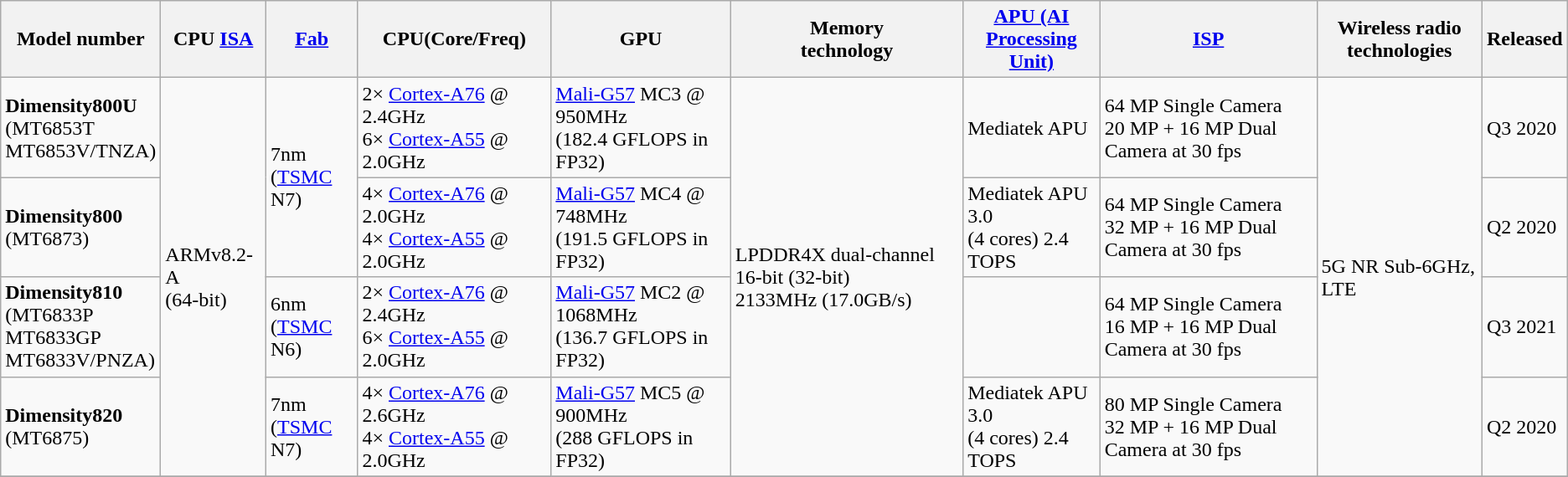<table class="wikitable">
<tr>
<th>Model number</th>
<th>CPU <a href='#'>ISA</a></th>
<th><a href='#'>Fab</a></th>
<th>CPU(Core/Freq)</th>
<th>GPU</th>
<th>Memory <br>technology</th>
<th><a href='#'>APU (AI <br>Processing <br>Unit)</a></th>
<th><a href='#'>ISP</a></th>
<th>Wireless radio <br>technologies</th>
<th>Released</th>
</tr>
<tr>
<td><b>Dimensity800U</b><br>(MT6853T<br>MT6853V/TNZA)</td>
<td rowspan="4">ARMv8.2-A<br>(64-bit)</td>
<td rowspan="2">7nm<br>(<a href='#'>TSMC</a> N7)</td>
<td>2× <a href='#'>Cortex-A76</a> @ 2.4GHz<br>6× <a href='#'>Cortex-A55</a> @ 2.0GHz</td>
<td><a href='#'>Mali-G57</a> MC3 @ 950MHz <br>(182.4 GFLOPS in FP32)</td>
<td rowspan="4">LPDDR4X dual-channel 16-bit (32-bit)<br>2133MHz (17.0GB/s)</td>
<td>Mediatek APU</td>
<td>64 MP Single Camera<br>20 MP + 16 MP Dual Camera at 30 fps</td>
<td rowspan="4">5G NR Sub-6GHz, LTE</td>
<td>Q3 2020</td>
</tr>
<tr>
<td><b>Dimensity800</b><br>(MT6873)</td>
<td>4× <a href='#'>Cortex-A76</a> @ 2.0GHz<br>4× <a href='#'>Cortex-A55</a> @ 2.0GHz</td>
<td><a href='#'>Mali-G57</a> MC4 @ 748MHz<br>(191.5 GFLOPS in FP32)</td>
<td>Mediatek APU 3.0 <br>(4 cores) 2.4 TOPS</td>
<td>64 MP Single Camera<br>32 MP + 16 MP Dual Camera at 30 fps</td>
<td>Q2 2020</td>
</tr>
<tr>
<td><b>Dimensity810</b><br>(MT6833P<br>MT6833GP<br>MT6833V/PNZA)</td>
<td>6nm<br>(<a href='#'>TSMC</a> N6)</td>
<td>2× <a href='#'>Cortex-A76</a> @ 2.4GHz<br>6× <a href='#'>Cortex-A55</a> @ 2.0GHz</td>
<td><a href='#'>Mali-G57</a> MC2 @ 1068MHz<br>(136.7 GFLOPS in FP32)</td>
<td></td>
<td>64 MP Single Camera<br>16 MP + 16 MP Dual Camera at 30 fps</td>
<td>Q3 2021</td>
</tr>
<tr>
<td><b>Dimensity820</b><br>(MT6875)</td>
<td>7nm<br>(<a href='#'>TSMC</a> N7)</td>
<td>4× <a href='#'>Cortex-A76</a> @ 2.6GHz<br>4× <a href='#'>Cortex-A55</a> @ 2.0GHz</td>
<td><a href='#'>Mali-G57</a> MC5 @ 900MHz<br>(288 GFLOPS in FP32)</td>
<td>Mediatek APU 3.0 <br>(4 cores) 2.4 TOPS</td>
<td>80 MP Single Camera<br>32 MP + 16 MP Dual Camera at 30 fps</td>
<td>Q2 2020</td>
</tr>
<tr>
</tr>
</table>
